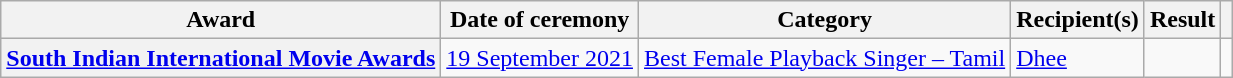<table class="wikitable plainrowheaders sortable">
<tr>
<th scope="col">Award</th>
<th>Date of ceremony</th>
<th scope="col">Category</th>
<th scope="col">Recipient(s)</th>
<th scope="col">Result</th>
<th scope="col" class="unsortable"></th>
</tr>
<tr>
<th scope="row"><a href='#'>South Indian International Movie Awards</a></th>
<td><a href='#'>19 September 2021</a></td>
<td><a href='#'>Best Female Playback Singer – Tamil</a></td>
<td><a href='#'>Dhee</a></td>
<td></td>
<td style="text-align:center;"><br></td>
</tr>
</table>
